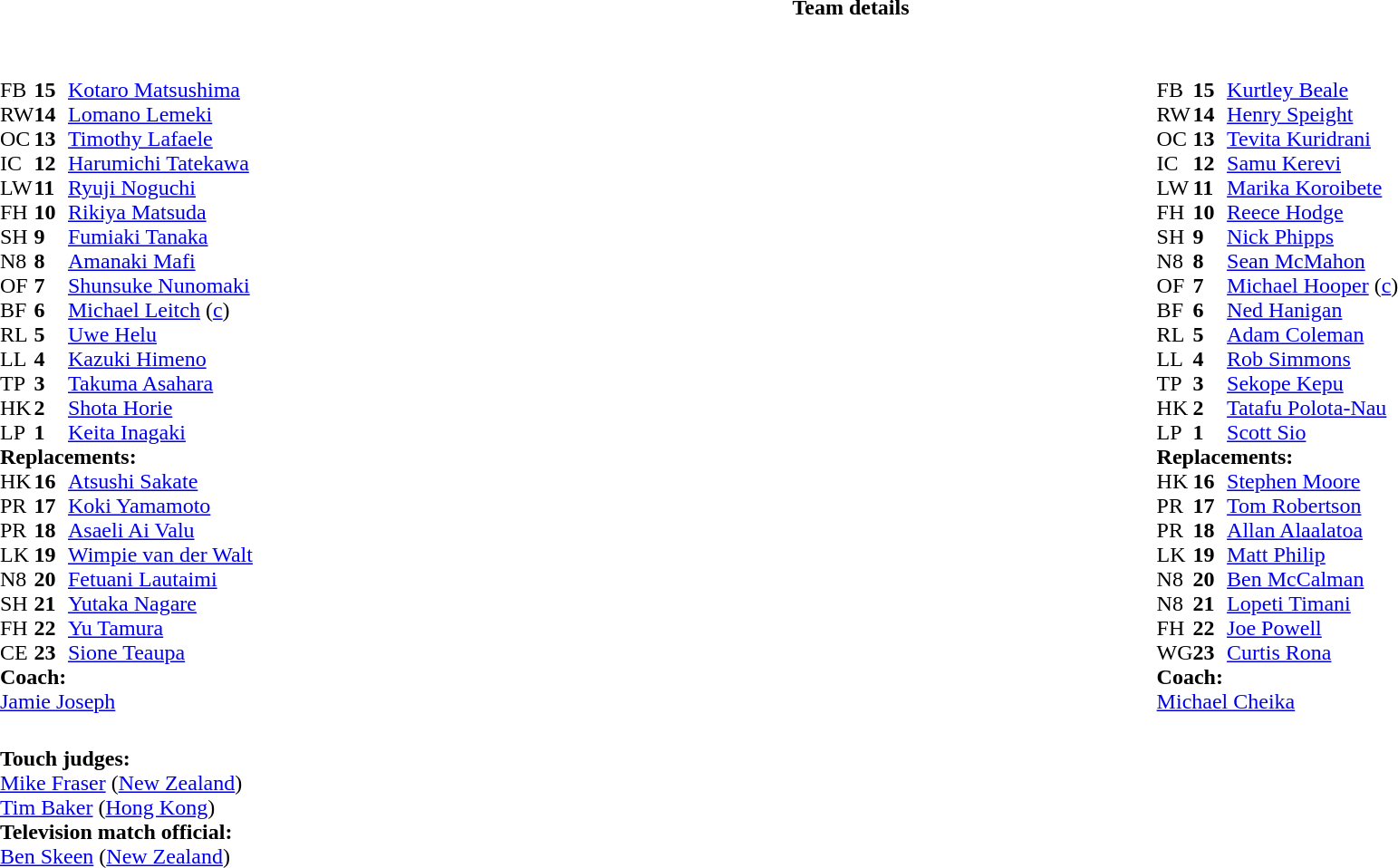<table border="0" style="width:100%" class="collapsible collapsed">
<tr>
<th>Team details</th>
</tr>
<tr>
<td><br><table style="width:100%">
<tr>
<td style="vertical-align:top;width:50%"><br><table style="font-size:100%" cellspacing="0" cellpadding="0">
<tr>
<th width="25"></th>
<th width="25"></th>
</tr>
<tr>
<td>FB</td>
<td><strong>15</strong></td>
<td><a href='#'>Kotaro Matsushima</a></td>
</tr>
<tr>
<td>RW</td>
<td><strong>14</strong></td>
<td><a href='#'>Lomano Lemeki</a></td>
<td></td>
<td></td>
</tr>
<tr>
<td>OC</td>
<td><strong>13</strong></td>
<td><a href='#'>Timothy Lafaele</a></td>
</tr>
<tr>
<td>IC</td>
<td><strong>12</strong></td>
<td><a href='#'>Harumichi Tatekawa</a></td>
<td></td>
<td></td>
</tr>
<tr>
<td>LW</td>
<td><strong>11</strong></td>
<td><a href='#'>Ryuji Noguchi</a></td>
</tr>
<tr>
<td>FH</td>
<td><strong>10</strong></td>
<td><a href='#'>Rikiya Matsuda</a></td>
</tr>
<tr>
<td>SH</td>
<td><strong>9</strong></td>
<td><a href='#'>Fumiaki Tanaka</a></td>
<td></td>
<td></td>
</tr>
<tr>
<td>N8</td>
<td><strong>8</strong></td>
<td><a href='#'>Amanaki Mafi</a></td>
</tr>
<tr>
<td>OF</td>
<td><strong>7</strong></td>
<td><a href='#'>Shunsuke Nunomaki</a></td>
<td></td>
<td></td>
</tr>
<tr>
<td>BF</td>
<td><strong>6</strong></td>
<td><a href='#'>Michael Leitch</a> (<a href='#'>c</a>)</td>
</tr>
<tr>
<td>RL</td>
<td><strong>5</strong></td>
<td><a href='#'>Uwe Helu</a></td>
<td></td>
<td></td>
</tr>
<tr>
<td>LL</td>
<td><strong>4</strong></td>
<td><a href='#'>Kazuki Himeno</a></td>
</tr>
<tr>
<td>TP</td>
<td><strong>3</strong></td>
<td><a href='#'>Takuma Asahara</a></td>
<td></td>
<td></td>
</tr>
<tr>
<td>HK</td>
<td><strong>2</strong></td>
<td><a href='#'>Shota Horie</a></td>
<td></td>
<td></td>
</tr>
<tr>
<td>LP</td>
<td><strong>1</strong></td>
<td><a href='#'>Keita Inagaki</a></td>
<td></td>
<td></td>
</tr>
<tr>
<td colspan="3"><strong>Replacements:</strong></td>
</tr>
<tr>
<td>HK</td>
<td><strong>16</strong></td>
<td><a href='#'>Atsushi Sakate</a></td>
<td></td>
<td></td>
</tr>
<tr>
<td>PR</td>
<td><strong>17</strong></td>
<td><a href='#'>Koki Yamamoto</a></td>
<td></td>
<td></td>
</tr>
<tr>
<td>PR</td>
<td><strong>18</strong></td>
<td><a href='#'>Asaeli Ai Valu</a></td>
<td></td>
<td></td>
</tr>
<tr>
<td>LK</td>
<td><strong>19</strong></td>
<td><a href='#'>Wimpie van der Walt</a></td>
<td></td>
<td></td>
</tr>
<tr>
<td>N8</td>
<td><strong>20</strong></td>
<td><a href='#'>Fetuani Lautaimi</a></td>
<td></td>
<td></td>
</tr>
<tr>
<td>SH</td>
<td><strong>21</strong></td>
<td><a href='#'>Yutaka Nagare</a></td>
<td></td>
<td></td>
</tr>
<tr>
<td>FH</td>
<td><strong>22</strong></td>
<td><a href='#'>Yu Tamura</a></td>
<td></td>
<td></td>
</tr>
<tr>
<td>CE</td>
<td><strong>23</strong></td>
<td><a href='#'>Sione Teaupa</a></td>
<td></td>
<td></td>
</tr>
<tr>
<td colspan="3"><strong>Coach:</strong></td>
</tr>
<tr>
<td colspan="4"> <a href='#'>Jamie Joseph</a></td>
</tr>
</table>
</td>
<td style="vertical-align:top;width:50%"><br><table cellspacing="0" cellpadding="0" style="font-size:100%;margin:auto">
<tr>
<th width="25"></th>
<th width="25"></th>
</tr>
<tr>
<td>FB</td>
<td><strong>15</strong></td>
<td><a href='#'>Kurtley Beale</a></td>
<td></td>
<td></td>
</tr>
<tr>
<td>RW</td>
<td><strong>14</strong></td>
<td><a href='#'>Henry Speight</a></td>
</tr>
<tr>
<td>OC</td>
<td><strong>13</strong></td>
<td><a href='#'>Tevita Kuridrani</a></td>
</tr>
<tr>
<td>IC</td>
<td><strong>12</strong></td>
<td><a href='#'>Samu Kerevi</a></td>
</tr>
<tr>
<td>LW</td>
<td><strong>11</strong></td>
<td><a href='#'>Marika Koroibete</a></td>
</tr>
<tr>
<td>FH</td>
<td><strong>10</strong></td>
<td><a href='#'>Reece Hodge</a></td>
</tr>
<tr>
<td>SH</td>
<td><strong>9</strong></td>
<td><a href='#'>Nick Phipps</a></td>
<td></td>
<td></td>
</tr>
<tr>
<td>N8</td>
<td><strong>8</strong></td>
<td><a href='#'>Sean McMahon</a></td>
<td></td>
<td></td>
</tr>
<tr>
<td>OF</td>
<td><strong>7</strong></td>
<td><a href='#'>Michael Hooper</a> (<a href='#'>c</a>)</td>
<td></td>
<td></td>
</tr>
<tr>
<td>BF</td>
<td><strong>6</strong></td>
<td><a href='#'>Ned Hanigan</a></td>
</tr>
<tr>
<td>RL</td>
<td><strong>5</strong></td>
<td><a href='#'>Adam Coleman</a></td>
<td></td>
<td></td>
<td></td>
</tr>
<tr>
<td>LL</td>
<td><strong>4</strong></td>
<td><a href='#'>Rob Simmons</a></td>
<td></td>
<td></td>
<td></td>
</tr>
<tr>
<td>TP</td>
<td><strong>3</strong></td>
<td><a href='#'>Sekope Kepu</a></td>
<td></td>
<td></td>
</tr>
<tr>
<td>HK</td>
<td><strong>2</strong></td>
<td><a href='#'>Tatafu Polota-Nau</a></td>
<td></td>
<td></td>
</tr>
<tr>
<td>LP</td>
<td><strong>1</strong></td>
<td><a href='#'>Scott Sio</a></td>
<td></td>
<td></td>
</tr>
<tr>
<td colspan="3"><strong>Replacements:</strong></td>
</tr>
<tr>
<td>HK</td>
<td><strong>16</strong></td>
<td><a href='#'>Stephen Moore</a></td>
<td></td>
<td></td>
</tr>
<tr>
<td>PR</td>
<td><strong>17</strong></td>
<td><a href='#'>Tom Robertson</a></td>
<td></td>
<td></td>
</tr>
<tr>
<td>PR</td>
<td><strong>18</strong></td>
<td><a href='#'>Allan Alaalatoa</a></td>
<td></td>
<td></td>
</tr>
<tr>
<td>LK</td>
<td><strong>19</strong></td>
<td><a href='#'>Matt Philip</a></td>
<td></td>
<td></td>
</tr>
<tr>
<td>N8</td>
<td><strong>20</strong></td>
<td><a href='#'>Ben McCalman</a></td>
<td></td>
<td></td>
</tr>
<tr>
<td>N8</td>
<td><strong>21</strong></td>
<td><a href='#'>Lopeti Timani</a></td>
<td></td>
<td></td>
</tr>
<tr>
<td>FH</td>
<td><strong>22</strong></td>
<td><a href='#'>Joe Powell</a></td>
<td></td>
<td></td>
</tr>
<tr>
<td>WG</td>
<td><strong>23</strong></td>
<td><a href='#'>Curtis Rona</a></td>
<td></td>
<td></td>
</tr>
<tr>
<td colspan="3"><strong>Coach:</strong></td>
</tr>
<tr>
<td colspan="4"> <a href='#'>Michael Cheika</a></td>
</tr>
</table>
</td>
</tr>
</table>
<table style="width:100%;font-size:100%">
<tr>
<td><br>
<strong>Touch judges:</strong>
<br><a href='#'>Mike Fraser</a> (<a href='#'>New Zealand</a>)
<br><a href='#'>Tim Baker</a> (<a href='#'>Hong Kong</a>)
<br><strong>Television match official:</strong>
<br><a href='#'>Ben Skeen</a> (<a href='#'>New Zealand</a>)</td>
</tr>
</table>
</td>
</tr>
</table>
